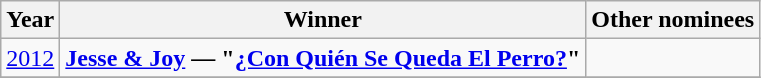<table class="wikitable">
<tr>
<th>Year</th>
<th>Winner</th>
<th>Other nominees</th>
</tr>
<tr>
<td><a href='#'>2012</a></td>
<td> <strong><a href='#'>Jesse & Joy</a> — "<a href='#'>¿Con Quién Se Queda El Perro?</a>"</strong></td>
<td></td>
</tr>
<tr>
</tr>
</table>
